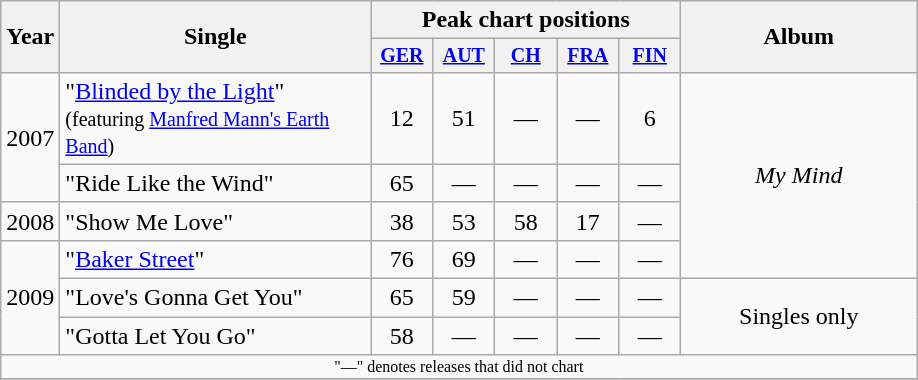<table class="wikitable" style="text-align:center;">
<tr>
<th rowspan="2">Year</th>
<th rowspan="2" width="200">Single</th>
<th colspan="5">Peak chart positions</th>
<th rowspan="2" width="150">Album</th>
</tr>
<tr style="font-size:smaller;">
<th width="35"><a href='#'>GER</a><br></th>
<th width="35"><a href='#'>AUT</a><br></th>
<th width="35"><a href='#'>CH</a><br></th>
<th width="35"><a href='#'>FRA</a><br></th>
<th width="35"><a href='#'>FIN</a><br></th>
</tr>
<tr>
<td rowspan=2>2007</td>
<td align="left">"<a href='#'>Blinded by the Light</a>" <br><small>(featuring <a href='#'>Manfred Mann's Earth Band</a>)</small></td>
<td>12</td>
<td>51</td>
<td>—</td>
<td>—</td>
<td>6</td>
<td rowspan="4"><em>My Mind</em></td>
</tr>
<tr>
<td align="left">"Ride Like the Wind"</td>
<td>65</td>
<td>—</td>
<td>—</td>
<td>—</td>
<td>—</td>
</tr>
<tr>
<td>2008</td>
<td align="left">"Show Me Love"</td>
<td>38</td>
<td>53</td>
<td>58</td>
<td>17</td>
<td>—</td>
</tr>
<tr>
<td rowspan=3>2009</td>
<td align="left">"<a href='#'>Baker Street</a>"</td>
<td>76</td>
<td>69</td>
<td>—</td>
<td>—</td>
<td>—</td>
</tr>
<tr>
<td align="left">"Love's Gonna Get You"</td>
<td>65</td>
<td>59</td>
<td>—</td>
<td>—</td>
<td>—</td>
<td rowspan="2">Singles only</td>
</tr>
<tr>
<td align="left">"Gotta Let You Go"</td>
<td>58</td>
<td>—</td>
<td>—</td>
<td>—</td>
<td>—</td>
</tr>
<tr>
<td colspan="15" style="font-size:8pt">"—" denotes releases that did not chart</td>
</tr>
<tr>
</tr>
</table>
